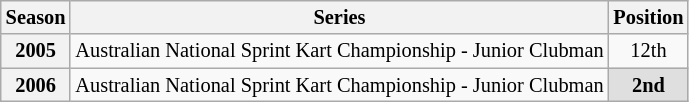<table class="wikitable" style="font-size: 85%; text-align:center">
<tr>
<th>Season</th>
<th>Series</th>
<th>Position</th>
</tr>
<tr>
<th>2005</th>
<td align="left">Australian National Sprint Kart Championship - Junior Clubman</td>
<td>12th</td>
</tr>
<tr>
<th>2006</th>
<td align="left">Australian National Sprint Kart Championship - Junior Clubman</td>
<td align="center" style="background: #dfdfdf"><strong>2nd</strong></td>
</tr>
</table>
